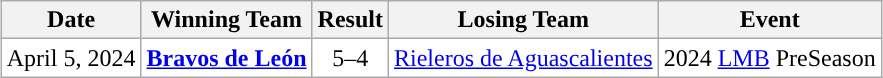<table class="wikitable" align=center style="margin-left:15px; text-align:center; background:#ffffff;">
<tr>
<th style="text-align:center; ">Date</th>
<th style="text-align:center; ">Winning Team</th>
<th style="text-align:center; ">Result</th>
<th style="text-align:center; ">Losing Team</th>
<th style="text-align:center; ">Event</th>
</tr>
<tr>
<td>April 5, 2024</td>
<td><strong><a href='#'>Bravos de León</a></strong></td>
<td>5–4</td>
<td><a href='#'>Rieleros de Aguascalientes</a></td>
<td>2024 <a href='#'>LMB</a> PreSeason</td>
</tr>
</table>
